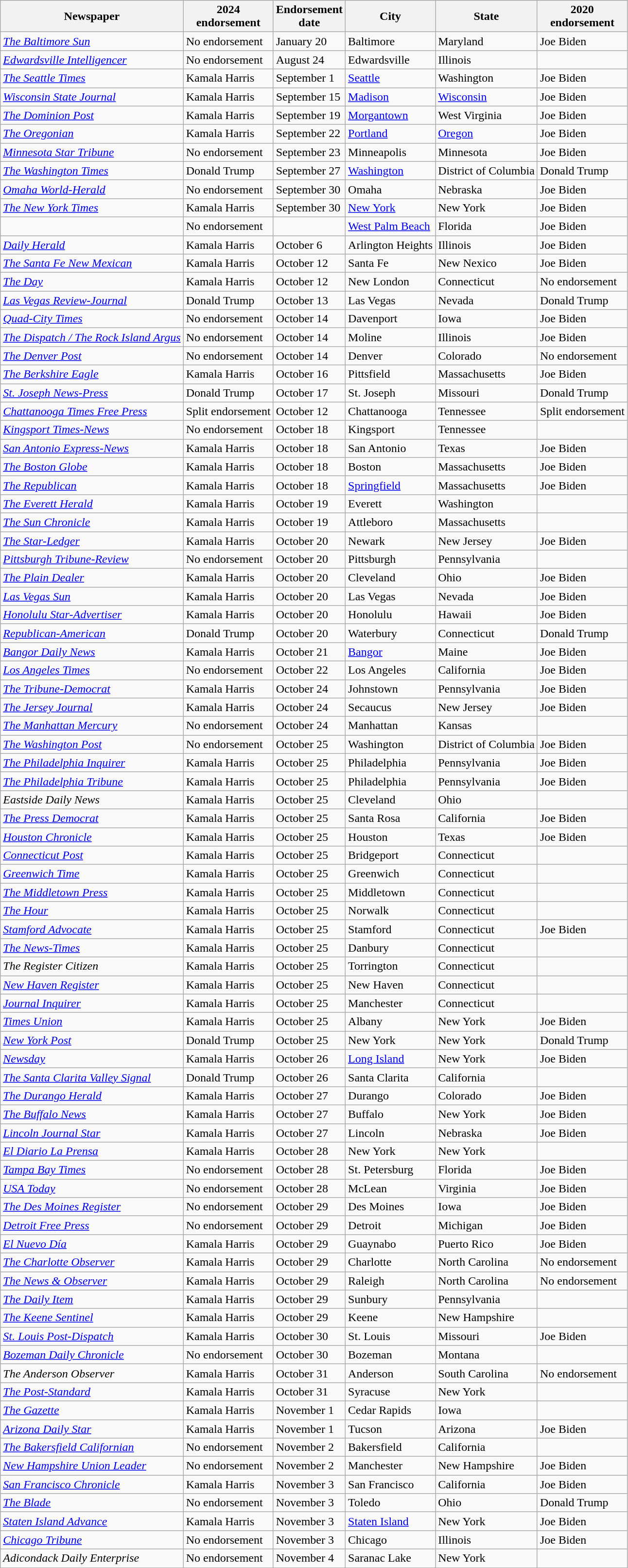<table class="wikitable sortable">
<tr>
<th>Newspaper</th>
<th>2024<br>endorsement</th>
<th>Endorsement<br>date</th>
<th>City</th>
<th>State</th>
<th>2020<br>endorsement</th>
</tr>
<tr>
<td><em><a href='#'>The Baltimore Sun</a></em></td>
<td>No endorsement</td>
<td>January 20</td>
<td>Baltimore</td>
<td>Maryland</td>
<td>Joe Biden</td>
</tr>
<tr>
<td><em><a href='#'>Edwardsville Intelligencer</a></em></td>
<td>No endorsement</td>
<td>August 24</td>
<td>Edwardsville</td>
<td>Illinois</td>
<td></td>
</tr>
<tr>
<td><em><a href='#'>The Seattle Times</a></em></td>
<td>Kamala Harris</td>
<td>September 1</td>
<td><a href='#'>Seattle</a></td>
<td>Washington</td>
<td>Joe Biden</td>
</tr>
<tr>
<td><em><a href='#'>Wisconsin State Journal</a></em></td>
<td>Kamala Harris</td>
<td>September 15</td>
<td><a href='#'>Madison</a></td>
<td><a href='#'>Wisconsin</a></td>
<td>Joe Biden</td>
</tr>
<tr>
<td><a href='#'><em>The Dominion Post</em></a></td>
<td>Kamala Harris</td>
<td>September 19</td>
<td><a href='#'>Morgantown</a></td>
<td>West Virginia</td>
<td>Joe Biden</td>
</tr>
<tr>
<td><em><a href='#'>The Oregonian</a></em></td>
<td>Kamala Harris</td>
<td>September 22</td>
<td><a href='#'>Portland</a></td>
<td><a href='#'>Oregon</a></td>
<td>Joe Biden</td>
</tr>
<tr>
<td><em><a href='#'>Minnesota Star Tribune</a></em></td>
<td>No endorsement</td>
<td>September 23</td>
<td>Minneapolis</td>
<td>Minnesota</td>
<td>Joe Biden</td>
</tr>
<tr>
<td><em><a href='#'>The Washington Times</a></em></td>
<td>Donald Trump</td>
<td>September 27</td>
<td><a href='#'>Washington</a></td>
<td>District of Columbia</td>
<td>Donald Trump</td>
</tr>
<tr>
<td><em><a href='#'>Omaha World-Herald</a></em></td>
<td>No endorsement</td>
<td>September 30</td>
<td>Omaha</td>
<td>Nebraska</td>
<td>Joe Biden</td>
</tr>
<tr>
<td><em><a href='#'>The New York Times</a></em></td>
<td>Kamala Harris</td>
<td>September 30</td>
<td><a href='#'>New York</a></td>
<td>New York</td>
<td>Joe Biden</td>
</tr>
<tr>
<td></td>
<td>No endorsement</td>
<td></td>
<td><a href='#'>West Palm Beach</a></td>
<td>Florida</td>
<td>Joe Biden</td>
</tr>
<tr>
<td><em><a href='#'>Daily Herald</a></em></td>
<td>Kamala Harris</td>
<td>October 6</td>
<td>Arlington Heights</td>
<td>Illinois</td>
<td>Joe Biden</td>
</tr>
<tr>
<td><em><a href='#'>The Santa Fe New Mexican</a></em></td>
<td>Kamala Harris</td>
<td>October 12</td>
<td>Santa Fe</td>
<td>New Nexico</td>
<td>Joe Biden</td>
</tr>
<tr>
<td><em><a href='#'>The Day</a></em></td>
<td>Kamala Harris</td>
<td>October 12</td>
<td>New London</td>
<td>Connecticut</td>
<td>No endorsement</td>
</tr>
<tr>
<td><em><a href='#'>Las Vegas Review-Journal</a></em></td>
<td>Donald Trump</td>
<td>October 13</td>
<td>Las Vegas</td>
<td>Nevada</td>
<td>Donald Trump</td>
</tr>
<tr>
<td><em><a href='#'>Quad-City Times</a></em></td>
<td>No endorsement</td>
<td>October 14</td>
<td>Davenport</td>
<td>Iowa</td>
<td>Joe Biden</td>
</tr>
<tr>
<td><em><a href='#'>The Dispatch / The Rock Island Argus</a></em></td>
<td>No endorsement</td>
<td>October 14</td>
<td>Moline</td>
<td>Illinois</td>
<td>Joe Biden</td>
</tr>
<tr>
<td><em><a href='#'>The Denver Post</a></em></td>
<td>No endorsement</td>
<td>October 14</td>
<td>Denver</td>
<td>Colorado</td>
<td>No endorsement</td>
</tr>
<tr>
<td><em><a href='#'>The Berkshire Eagle</a></em></td>
<td>Kamala Harris</td>
<td>October 16</td>
<td>Pittsfield</td>
<td>Massachusetts</td>
<td>Joe Biden</td>
</tr>
<tr>
<td><em><a href='#'>St. Joseph News-Press</a></em></td>
<td>Donald Trump</td>
<td>October 17</td>
<td>St. Joseph</td>
<td>Missouri</td>
<td>Donald Trump</td>
</tr>
<tr>
<td><em><a href='#'>Chattanooga Times Free Press</a></em></td>
<td>Split endorsement</td>
<td>October 12</td>
<td>Chattanooga</td>
<td>Tennessee</td>
<td>Split endorsement </td>
</tr>
<tr>
<td><em><a href='#'>Kingsport Times-News</a></em></td>
<td>No endorsement</td>
<td>October 18</td>
<td>Kingsport</td>
<td>Tennessee</td>
<td></td>
</tr>
<tr>
<td><em><a href='#'>San Antonio Express-News</a></em></td>
<td>Kamala Harris</td>
<td>October 18</td>
<td>San Antonio</td>
<td>Texas</td>
<td>Joe Biden</td>
</tr>
<tr>
<td><em><a href='#'>The Boston Globe</a></em></td>
<td>Kamala Harris</td>
<td>October 18</td>
<td>Boston</td>
<td>Massachusetts</td>
<td>Joe Biden</td>
</tr>
<tr>
<td><em><a href='#'>The Republican</a></em></td>
<td>Kamala Harris</td>
<td>October 18</td>
<td><a href='#'>Springfield</a></td>
<td>Massachusetts</td>
<td>Joe Biden</td>
</tr>
<tr>
<td><em><a href='#'>The Everett Herald</a></em></td>
<td>Kamala Harris</td>
<td>October 19</td>
<td>Everett</td>
<td>Washington</td>
<td></td>
</tr>
<tr>
<td><em><a href='#'>The Sun Chronicle</a></em></td>
<td>Kamala Harris</td>
<td>October 19</td>
<td>Attleboro</td>
<td>Massachusetts</td>
<td></td>
</tr>
<tr>
<td><em><a href='#'>The Star-Ledger</a></em></td>
<td>Kamala Harris</td>
<td>October 20</td>
<td>Newark</td>
<td>New Jersey</td>
<td>Joe Biden</td>
</tr>
<tr>
<td><em><a href='#'>Pittsburgh Tribune-Review</a></em></td>
<td>No endorsement</td>
<td>October 20</td>
<td>Pittsburgh</td>
<td>Pennsylvania</td>
<td></td>
</tr>
<tr>
<td><em><a href='#'>The Plain Dealer</a></em></td>
<td>Kamala Harris</td>
<td>October 20</td>
<td>Cleveland</td>
<td>Ohio</td>
<td>Joe Biden</td>
</tr>
<tr>
<td><em><a href='#'>Las Vegas Sun</a></em></td>
<td>Kamala Harris</td>
<td>October 20</td>
<td>Las Vegas</td>
<td>Nevada</td>
<td>Joe Biden</td>
</tr>
<tr>
<td><em><a href='#'>Honolulu Star-Advertiser</a></em></td>
<td>Kamala Harris</td>
<td>October 20</td>
<td>Honolulu</td>
<td>Hawaii</td>
<td>Joe Biden</td>
</tr>
<tr>
<td><em><a href='#'>Republican-American</a></em></td>
<td>Donald Trump</td>
<td>October 20</td>
<td>Waterbury</td>
<td>Connecticut</td>
<td>Donald Trump</td>
</tr>
<tr>
<td><em><a href='#'>Bangor Daily News</a></em></td>
<td>Kamala Harris</td>
<td>October 21</td>
<td><a href='#'>Bangor</a></td>
<td>Maine</td>
<td>Joe Biden</td>
</tr>
<tr>
<td><em><a href='#'>Los Angeles Times</a></em></td>
<td>No endorsement</td>
<td>October 22</td>
<td>Los Angeles</td>
<td>California</td>
<td>Joe Biden</td>
</tr>
<tr>
<td><em><a href='#'>The Tribune-Democrat</a></em></td>
<td>Kamala Harris</td>
<td>October 24</td>
<td>Johnstown</td>
<td>Pennsylvania</td>
<td>Joe Biden</td>
</tr>
<tr>
<td><em><a href='#'>The Jersey Journal</a></em></td>
<td>Kamala Harris</td>
<td>October 24</td>
<td>Secaucus</td>
<td>New Jersey</td>
<td>Joe Biden</td>
</tr>
<tr>
<td><em><a href='#'>The Manhattan Mercury</a></em></td>
<td>No endorsement</td>
<td>October 24</td>
<td>Manhattan</td>
<td>Kansas</td>
<td></td>
</tr>
<tr>
<td><em><a href='#'>The Washington Post</a></em></td>
<td>No endorsement</td>
<td>October 25</td>
<td>Washington</td>
<td>District of Columbia</td>
<td>Joe Biden</td>
</tr>
<tr>
<td><em><a href='#'>The Philadelphia Inquirer</a></em></td>
<td>Kamala Harris</td>
<td>October 25</td>
<td>Philadelphia</td>
<td>Pennsylvania</td>
<td>Joe Biden</td>
</tr>
<tr>
<td><em><a href='#'>The Philadelphia Tribune</a></em></td>
<td>Kamala Harris</td>
<td>October 25</td>
<td>Philadelphia</td>
<td>Pennsylvania</td>
<td>Joe Biden</td>
</tr>
<tr>
<td><em>Eastside Daily News</em></td>
<td>Kamala Harris</td>
<td>October 25</td>
<td>Cleveland</td>
<td>Ohio</td>
<td></td>
</tr>
<tr>
<td><em><a href='#'>The Press Democrat</a></em></td>
<td>Kamala Harris</td>
<td>October 25</td>
<td>Santa Rosa</td>
<td>California</td>
<td>Joe Biden</td>
</tr>
<tr>
<td><em><a href='#'>Houston Chronicle</a></em></td>
<td>Kamala Harris</td>
<td>October 25</td>
<td>Houston</td>
<td>Texas</td>
<td>Joe Biden</td>
</tr>
<tr>
<td><em><a href='#'>Connecticut Post</a></em></td>
<td>Kamala Harris</td>
<td>October 25</td>
<td>Bridgeport</td>
<td>Connecticut</td>
<td></td>
</tr>
<tr>
<td><em><a href='#'>Greenwich Time</a></em></td>
<td>Kamala Harris</td>
<td>October 25</td>
<td>Greenwich</td>
<td>Connecticut</td>
<td></td>
</tr>
<tr>
<td><em><a href='#'>The Middletown Press</a></em></td>
<td>Kamala Harris</td>
<td>October 25</td>
<td>Middletown</td>
<td>Connecticut</td>
<td></td>
</tr>
<tr>
<td><em><a href='#'>The Hour</a></em></td>
<td>Kamala Harris</td>
<td>October 25</td>
<td>Norwalk</td>
<td>Connecticut</td>
<td></td>
</tr>
<tr>
<td><em><a href='#'>Stamford Advocate</a></em></td>
<td>Kamala Harris</td>
<td>October 25</td>
<td>Stamford</td>
<td>Connecticut</td>
<td>Joe Biden</td>
</tr>
<tr>
<td><em><a href='#'>The News-Times</a></em></td>
<td>Kamala Harris</td>
<td>October 25</td>
<td>Danbury</td>
<td>Connecticut</td>
<td></td>
</tr>
<tr>
<td><em>The Register Citizen</em></td>
<td>Kamala Harris</td>
<td>October 25</td>
<td>Torrington</td>
<td>Connecticut</td>
<td></td>
</tr>
<tr>
<td><em><a href='#'>New Haven Register</a></em></td>
<td>Kamala Harris</td>
<td>October 25</td>
<td>New Haven</td>
<td>Connecticut</td>
<td></td>
</tr>
<tr>
<td><em><a href='#'>Journal Inquirer</a></em></td>
<td>Kamala Harris</td>
<td>October 25</td>
<td>Manchester</td>
<td>Connecticut</td>
<td></td>
</tr>
<tr>
<td><em><a href='#'>Times Union</a></em></td>
<td>Kamala Harris</td>
<td>October 25</td>
<td>Albany</td>
<td>New York</td>
<td>Joe Biden</td>
</tr>
<tr>
<td><em><a href='#'>New York Post</a></em></td>
<td>Donald Trump</td>
<td>October 25</td>
<td>New York</td>
<td>New York</td>
<td>Donald Trump</td>
</tr>
<tr>
<td><em><a href='#'>Newsday</a></em></td>
<td>Kamala Harris</td>
<td>October 26</td>
<td><a href='#'>Long Island</a></td>
<td>New York</td>
<td>Joe Biden</td>
</tr>
<tr>
<td><em><a href='#'>The Santa Clarita Valley Signal</a></em></td>
<td>Donald Trump</td>
<td>October 26</td>
<td>Santa Clarita</td>
<td>California</td>
<td></td>
</tr>
<tr>
<td><em><a href='#'>The Durango Herald</a></em></td>
<td>Kamala Harris</td>
<td>October 27</td>
<td>Durango</td>
<td>Colorado</td>
<td>Joe Biden</td>
</tr>
<tr>
<td><em><a href='#'>The Buffalo News</a></em></td>
<td>Kamala Harris</td>
<td>October 27</td>
<td>Buffalo</td>
<td>New York</td>
<td>Joe Biden</td>
</tr>
<tr>
<td><em><a href='#'>Lincoln Journal Star</a></em></td>
<td>Kamala Harris</td>
<td>October 27</td>
<td>Lincoln</td>
<td>Nebraska</td>
<td>Joe Biden</td>
</tr>
<tr>
<td><em><a href='#'>El Diario La Prensa</a></em></td>
<td>Kamala Harris</td>
<td>October 28</td>
<td>New York</td>
<td>New York</td>
<td></td>
</tr>
<tr>
<td><em><a href='#'>Tampa Bay Times</a></em></td>
<td>No endorsement</td>
<td>October 28</td>
<td>St. Petersburg</td>
<td>Florida</td>
<td>Joe Biden</td>
</tr>
<tr>
<td><em><a href='#'>USA Today</a></em></td>
<td>No endorsement</td>
<td>October 28</td>
<td>McLean</td>
<td>Virginia</td>
<td>Joe Biden</td>
</tr>
<tr>
<td><em><a href='#'>The Des Moines Register</a></em></td>
<td>No endorsement</td>
<td>October 29</td>
<td>Des Moines</td>
<td>Iowa</td>
<td>Joe Biden</td>
</tr>
<tr>
<td><em><a href='#'>Detroit Free Press</a></em></td>
<td>No endorsement</td>
<td>October 29</td>
<td>Detroit</td>
<td>Michigan</td>
<td>Joe Biden</td>
</tr>
<tr>
<td><em><a href='#'>El Nuevo Día</a></em></td>
<td>Kamala Harris</td>
<td>October 29</td>
<td>Guaynabo</td>
<td>Puerto Rico</td>
<td>Joe Biden</td>
</tr>
<tr>
<td><em><a href='#'>The Charlotte Observer</a></em></td>
<td>Kamala Harris</td>
<td>October 29</td>
<td>Charlotte</td>
<td>North Carolina</td>
<td>No endorsement</td>
</tr>
<tr>
<td><em><a href='#'>The News & Observer</a></em></td>
<td>Kamala Harris</td>
<td>October 29</td>
<td>Raleigh</td>
<td>North Carolina</td>
<td>No endorsement</td>
</tr>
<tr>
<td><em><a href='#'>The Daily Item</a></em></td>
<td>Kamala Harris</td>
<td>October 29</td>
<td>Sunbury</td>
<td>Pennsylvania</td>
<td></td>
</tr>
<tr>
<td><em><a href='#'>The Keene Sentinel</a></em></td>
<td>Kamala Harris</td>
<td>October 29</td>
<td>Keene</td>
<td>New Hampshire</td>
<td></td>
</tr>
<tr>
<td><em><a href='#'>St. Louis Post-Dispatch</a></em></td>
<td>Kamala Harris</td>
<td>October 30</td>
<td>St. Louis</td>
<td>Missouri</td>
<td>Joe Biden</td>
</tr>
<tr>
<td><em><a href='#'>Bozeman Daily Chronicle</a></em></td>
<td>No endorsement</td>
<td>October 30</td>
<td>Bozeman</td>
<td>Montana</td>
<td></td>
</tr>
<tr>
<td><em>The Anderson Observer</em></td>
<td>Kamala Harris</td>
<td>October 31</td>
<td>Anderson</td>
<td>South Carolina</td>
<td>No endorsement</td>
</tr>
<tr>
<td><em><a href='#'>The Post-Standard</a></em></td>
<td>Kamala Harris</td>
<td>October 31</td>
<td>Syracuse</td>
<td>New York</td>
<td></td>
</tr>
<tr>
<td><em><a href='#'>The Gazette</a></em></td>
<td>Kamala Harris</td>
<td>November 1</td>
<td>Cedar Rapids</td>
<td>Iowa</td>
<td></td>
</tr>
<tr>
<td><em><a href='#'>Arizona Daily Star</a></em></td>
<td>Kamala Harris</td>
<td>November 1</td>
<td>Tucson</td>
<td>Arizona</td>
<td>Joe Biden</td>
</tr>
<tr>
<td><em><a href='#'>The Bakersfield Californian</a></em></td>
<td>No endorsement</td>
<td>November 2</td>
<td>Bakersfield</td>
<td>California</td>
<td></td>
</tr>
<tr>
<td><em><a href='#'>New Hampshire Union Leader</a></em></td>
<td>No endorsement</td>
<td>November 2</td>
<td>Manchester</td>
<td>New Hampshire</td>
<td>Joe Biden</td>
</tr>
<tr>
<td><em><a href='#'>San Francisco Chronicle</a></em></td>
<td>Kamala Harris</td>
<td>November 3</td>
<td>San Francisco</td>
<td>California</td>
<td>Joe Biden</td>
</tr>
<tr>
<td><em><a href='#'>The Blade</a></em></td>
<td>No endorsement</td>
<td>November 3</td>
<td>Toledo</td>
<td>Ohio</td>
<td>Donald Trump</td>
</tr>
<tr>
<td><em><a href='#'>Staten Island Advance</a></em></td>
<td>Kamala Harris</td>
<td>November 3</td>
<td><a href='#'>Staten Island</a></td>
<td>New York</td>
<td>Joe Biden</td>
</tr>
<tr>
<td><em><a href='#'>Chicago Tribune</a></em></td>
<td>No endorsement</td>
<td>November 3</td>
<td>Chicago</td>
<td>Illinois</td>
<td>Joe Biden</td>
</tr>
<tr>
<td><em>Adicondack Daily Enterprise</em></td>
<td>No endorsement</td>
<td>November 4</td>
<td>Saranac Lake</td>
<td>New York</td>
<td></td>
</tr>
</table>
